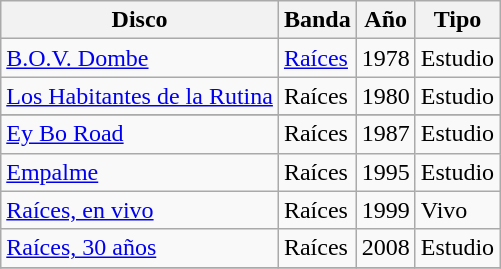<table class="wikitable">
<tr>
<th>Disco</th>
<th>Banda</th>
<th>Año</th>
<th>Tipo</th>
</tr>
<tr>
<td><a href='#'>B.O.V. Dombe</a></td>
<td><a href='#'>Raíces</a></td>
<td>1978</td>
<td>Estudio</td>
</tr>
<tr>
<td><a href='#'>Los Habitantes de la Rutina</a></td>
<td>Raíces</td>
<td>1980</td>
<td>Estudio</td>
</tr>
<tr>
</tr>
<tr>
</tr>
<tr>
<td><a href='#'>Ey Bo Road</a></td>
<td>Raíces</td>
<td>1987</td>
<td>Estudio</td>
</tr>
<tr>
<td><a href='#'>Empalme</a></td>
<td>Raíces</td>
<td>1995</td>
<td>Estudio</td>
</tr>
<tr>
<td><a href='#'>Raíces, en vivo</a></td>
<td>Raíces</td>
<td>1999</td>
<td>Vivo</td>
</tr>
<tr>
<td><a href='#'>Raíces, 30 años</a></td>
<td>Raíces</td>
<td>2008</td>
<td>Estudio</td>
</tr>
<tr>
</tr>
</table>
